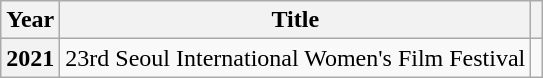<table class="wikitable plainrowheaders">
<tr>
<th scope="col">Year</th>
<th scope="col">Title</th>
<th scope="col"></th>
</tr>
<tr>
<th scope="row">2021</th>
<td>23rd Seoul International Women's Film Festival</td>
<td style="text-align:center"></td>
</tr>
</table>
